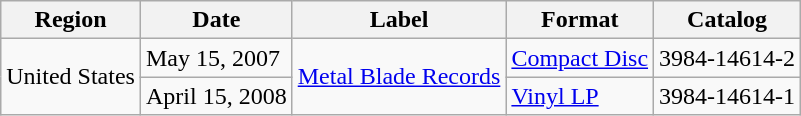<table class="wikitable">
<tr>
<th>Region</th>
<th>Date</th>
<th>Label</th>
<th>Format</th>
<th>Catalog</th>
</tr>
<tr>
<td rowspan="2">United States</td>
<td>May 15, 2007</td>
<td rowspan="2"><a href='#'>Metal Blade Records</a></td>
<td><a href='#'>Compact Disc</a></td>
<td>3984-14614-2</td>
</tr>
<tr>
<td>April 15, 2008</td>
<td><a href='#'>Vinyl LP</a></td>
<td>3984-14614-1</td>
</tr>
</table>
